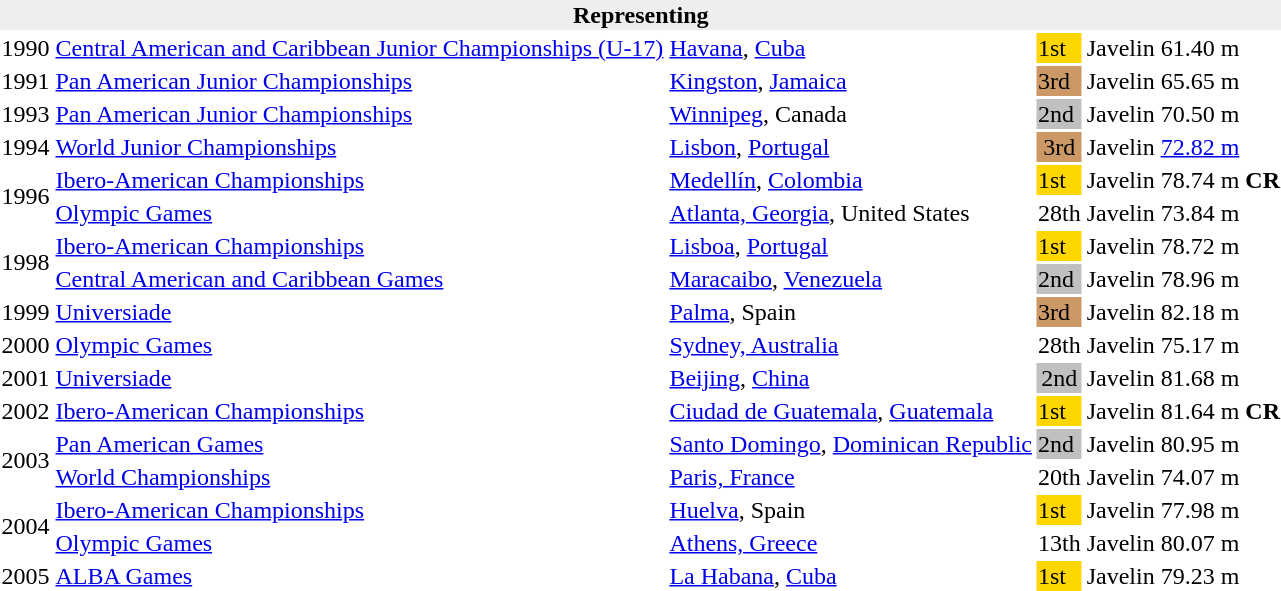<table>
<tr>
<th bgcolor="#eeeeee" colspan="6">Representing </th>
</tr>
<tr>
<td>1990</td>
<td><a href='#'>Central American and Caribbean Junior Championships (U-17)</a></td>
<td><a href='#'>Havana</a>, <a href='#'>Cuba</a></td>
<td bgcolor=gold>1st</td>
<td>Javelin</td>
<td>61.40 m</td>
</tr>
<tr>
<td>1991</td>
<td><a href='#'>Pan American Junior Championships</a></td>
<td><a href='#'>Kingston</a>, <a href='#'>Jamaica</a></td>
<td bgcolor=cc9966>3rd</td>
<td>Javelin</td>
<td>65.65 m</td>
</tr>
<tr>
<td>1993</td>
<td><a href='#'>Pan American Junior Championships</a></td>
<td><a href='#'>Winnipeg</a>, Canada</td>
<td bgcolor=silver>2nd</td>
<td>Javelin</td>
<td>70.50 m</td>
</tr>
<tr>
<td>1994</td>
<td><a href='#'>World Junior Championships</a></td>
<td><a href='#'>Lisbon</a>, <a href='#'>Portugal</a></td>
<td bgcolor="cc9966" align="center">3rd</td>
<td>Javelin</td>
<td><a href='#'>72.82 m</a></td>
</tr>
<tr>
<td rowspan=2>1996</td>
<td><a href='#'>Ibero-American Championships</a></td>
<td><a href='#'>Medellín</a>, <a href='#'>Colombia</a></td>
<td bgcolor=gold>1st</td>
<td>Javelin</td>
<td>78.74 m <strong>CR</strong></td>
</tr>
<tr>
<td><a href='#'>Olympic Games</a></td>
<td><a href='#'>Atlanta, Georgia</a>, United States</td>
<td>28th</td>
<td>Javelin</td>
<td>73.84 m</td>
</tr>
<tr>
<td rowspan=2>1998</td>
<td><a href='#'>Ibero-American Championships</a></td>
<td><a href='#'>Lisboa</a>, <a href='#'>Portugal</a></td>
<td bgcolor=gold>1st</td>
<td>Javelin</td>
<td>78.72 m</td>
</tr>
<tr>
<td><a href='#'>Central American and Caribbean Games</a></td>
<td><a href='#'>Maracaibo</a>, <a href='#'>Venezuela</a></td>
<td bgcolor="silver">2nd</td>
<td>Javelin</td>
<td>78.96 m</td>
</tr>
<tr>
<td>1999</td>
<td><a href='#'>Universiade</a></td>
<td><a href='#'>Palma</a>, Spain</td>
<td bgcolor="cc9966">3rd</td>
<td>Javelin</td>
<td>82.18 m</td>
</tr>
<tr>
<td>2000</td>
<td><a href='#'>Olympic Games</a></td>
<td><a href='#'>Sydney, Australia</a></td>
<td>28th</td>
<td>Javelin</td>
<td>75.17 m</td>
</tr>
<tr>
<td>2001</td>
<td><a href='#'>Universiade</a></td>
<td><a href='#'>Beijing</a>, <a href='#'>China</a></td>
<td bgcolor="silver" align="center">2nd</td>
<td>Javelin</td>
<td>81.68 m</td>
</tr>
<tr>
<td>2002</td>
<td><a href='#'>Ibero-American Championships</a></td>
<td><a href='#'>Ciudad de Guatemala</a>, <a href='#'>Guatemala</a></td>
<td bgcolor=gold>1st</td>
<td>Javelin</td>
<td>81.64 m <strong>CR</strong></td>
</tr>
<tr>
<td rowspan=2>2003</td>
<td><a href='#'>Pan American Games</a></td>
<td><a href='#'>Santo Domingo</a>, <a href='#'>Dominican Republic</a></td>
<td bgcolor="silver">2nd</td>
<td>Javelin</td>
<td>80.95 m</td>
</tr>
<tr>
<td><a href='#'>World Championships</a></td>
<td><a href='#'>Paris, France</a></td>
<td>20th</td>
<td>Javelin</td>
<td>74.07 m</td>
</tr>
<tr>
<td rowspan=2>2004</td>
<td><a href='#'>Ibero-American Championships</a></td>
<td><a href='#'>Huelva</a>, Spain</td>
<td bgcolor=gold>1st</td>
<td>Javelin</td>
<td>77.98 m</td>
</tr>
<tr>
<td><a href='#'>Olympic Games</a></td>
<td><a href='#'>Athens, Greece</a></td>
<td>13th</td>
<td>Javelin</td>
<td>80.07 m</td>
</tr>
<tr>
<td>2005</td>
<td><a href='#'>ALBA Games</a></td>
<td><a href='#'>La Habana</a>, <a href='#'>Cuba</a></td>
<td bgcolor=gold>1st</td>
<td>Javelin</td>
<td>79.23 m</td>
</tr>
</table>
